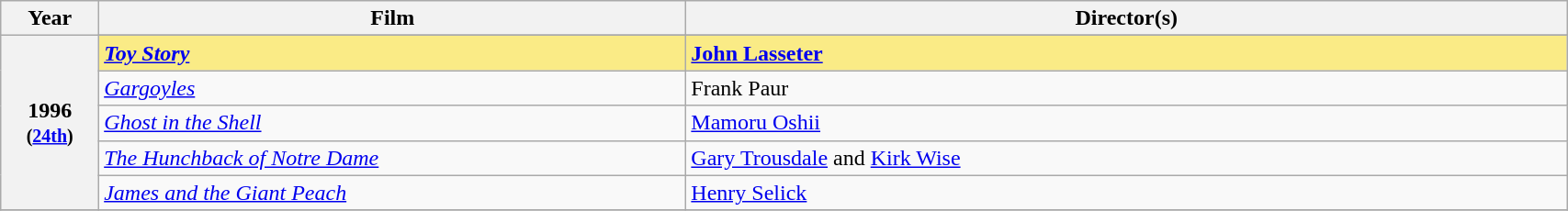<table class="wikitable" style="width:90%;">
<tr>
<th style="width:3%;">Year</th>
<th style="width:20%;">Film</th>
<th style="width:30%;">Director(s)</th>
</tr>
<tr>
<th rowspan="6" style="text-align:center;">1996 <br><small>(<a href='#'>24th</a>)</small><br></th>
</tr>
<tr style="background:#FAEB86;">
<td><strong><em><a href='#'>Toy Story</a></em></strong></td>
<td><strong><a href='#'>John Lasseter</a></strong></td>
</tr>
<tr>
<td><em><a href='#'>Gargoyles</a></em></td>
<td>Frank Paur</td>
</tr>
<tr>
<td><em><a href='#'>Ghost in the Shell</a></em></td>
<td><a href='#'>Mamoru Oshii</a></td>
</tr>
<tr>
<td><em><a href='#'>The Hunchback of Notre Dame</a></em></td>
<td><a href='#'>Gary Trousdale</a> and <a href='#'>Kirk Wise</a></td>
</tr>
<tr>
<td><em><a href='#'>James and the Giant Peach</a></em></td>
<td><a href='#'>Henry Selick</a></td>
</tr>
<tr>
</tr>
</table>
